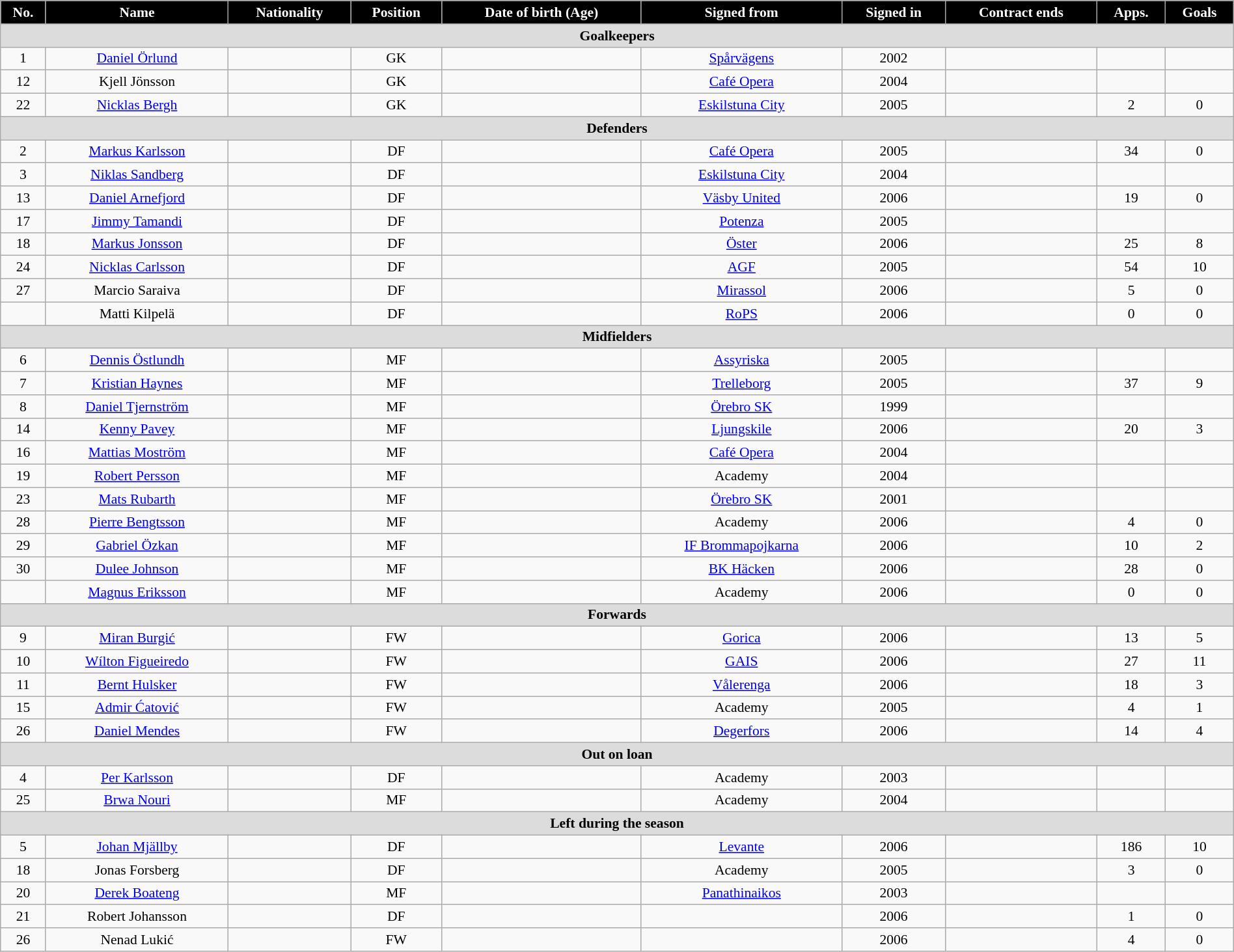<table class="wikitable"  style="text-align:center; font-size:90%; width:100%;">
<tr>
<th style="background:#000000; color:white; text-align:center;">No.</th>
<th style="background:#000000; color:white; text-align:center;">Name</th>
<th style="background:#000000; color:white; text-align:center;">Nationality</th>
<th style="background:#000000; color:white; text-align:center;">Position</th>
<th style="background:#000000; color:white; text-align:center;">Date of birth (Age)</th>
<th style="background:#000000; color:white; text-align:center;">Signed from</th>
<th style="background:#000000; color:white; text-align:center;">Signed in</th>
<th style="background:#000000; color:white; text-align:center;">Contract ends</th>
<th style="background:#000000; color:white; text-align:center;">Apps.</th>
<th style="background:#000000; color:white; text-align:center;">Goals</th>
</tr>
<tr>
<th colspan="11"  style="background:#dcdcdc; text-align:center;">Goalkeepers</th>
</tr>
<tr>
<td>1</td>
<td><a href='#'>Daniel Örlund</a></td>
<td></td>
<td>GK</td>
<td></td>
<td><a href='#'>Spårvägens</a></td>
<td>2002</td>
<td></td>
<td></td>
<td></td>
</tr>
<tr>
<td>12</td>
<td>Kjell Jönsson</td>
<td></td>
<td>GK</td>
<td></td>
<td><a href='#'>Café Opera</a></td>
<td>2004</td>
<td></td>
<td></td>
<td></td>
</tr>
<tr>
<td>22</td>
<td><a href='#'>Nicklas Bergh</a></td>
<td></td>
<td>GK</td>
<td></td>
<td><a href='#'>Eskilstuna City</a></td>
<td>2005</td>
<td></td>
<td>2</td>
<td>0</td>
</tr>
<tr>
<th colspan="11"  style="background:#dcdcdc; text-align:center;">Defenders</th>
</tr>
<tr>
<td>2</td>
<td><a href='#'>Markus Karlsson</a></td>
<td></td>
<td>DF</td>
<td></td>
<td><a href='#'>Café Opera</a></td>
<td>2005</td>
<td></td>
<td>34</td>
<td>0</td>
</tr>
<tr>
<td>3</td>
<td><a href='#'>Niklas Sandberg</a></td>
<td></td>
<td>DF</td>
<td></td>
<td><a href='#'>Eskilstuna City</a></td>
<td>2004</td>
<td></td>
<td></td>
<td></td>
</tr>
<tr>
<td>13</td>
<td><a href='#'>Daniel Arnefjord</a></td>
<td></td>
<td>DF</td>
<td></td>
<td><a href='#'>Väsby United</a></td>
<td>2006</td>
<td></td>
<td>19</td>
<td>0</td>
</tr>
<tr>
<td>17</td>
<td><a href='#'>Jimmy Tamandi</a></td>
<td></td>
<td>DF</td>
<td></td>
<td><a href='#'>Potenza</a></td>
<td>2005</td>
<td></td>
<td></td>
<td></td>
</tr>
<tr>
<td>18</td>
<td><a href='#'>Markus Jonsson</a></td>
<td></td>
<td>DF</td>
<td></td>
<td><a href='#'>Öster</a></td>
<td>2006</td>
<td></td>
<td>25</td>
<td>8</td>
</tr>
<tr>
<td>24</td>
<td><a href='#'>Nicklas Carlsson</a></td>
<td></td>
<td>DF</td>
<td></td>
<td><a href='#'>AGF</a></td>
<td>2005</td>
<td></td>
<td>54</td>
<td>10</td>
</tr>
<tr>
<td>27</td>
<td>Marcio Saraiva</td>
<td></td>
<td>DF</td>
<td></td>
<td><a href='#'>Mirassol</a></td>
<td>2006</td>
<td></td>
<td>5</td>
<td>0</td>
</tr>
<tr>
<td></td>
<td>Matti Kilpelä</td>
<td></td>
<td>DF</td>
<td></td>
<td><a href='#'>RoPS</a></td>
<td>2006</td>
<td></td>
<td>0</td>
<td>0</td>
</tr>
<tr>
<th colspan="11"  style="background:#dcdcdc; text-align:center;">Midfielders</th>
</tr>
<tr>
<td>6</td>
<td><a href='#'>Dennis Östlundh</a></td>
<td></td>
<td>MF</td>
<td></td>
<td><a href='#'>Assyriska</a></td>
<td>2005</td>
<td></td>
<td></td>
<td></td>
</tr>
<tr>
<td>7</td>
<td><a href='#'>Kristian Haynes</a></td>
<td></td>
<td>MF</td>
<td></td>
<td><a href='#'>Trelleborg</a></td>
<td>2005</td>
<td></td>
<td>37</td>
<td>9</td>
</tr>
<tr>
<td>8</td>
<td><a href='#'>Daniel Tjernström</a></td>
<td></td>
<td>MF</td>
<td></td>
<td><a href='#'>Örebro SK</a></td>
<td>1999</td>
<td></td>
<td></td>
<td></td>
</tr>
<tr>
<td>14</td>
<td><a href='#'>Kenny Pavey</a></td>
<td></td>
<td>MF</td>
<td></td>
<td><a href='#'>Ljungskile</a></td>
<td>2006</td>
<td></td>
<td>20</td>
<td>3</td>
</tr>
<tr>
<td>16</td>
<td><a href='#'>Mattias Moström</a></td>
<td></td>
<td>MF</td>
<td></td>
<td><a href='#'>Café Opera</a></td>
<td>2004</td>
<td></td>
<td></td>
<td></td>
</tr>
<tr>
<td>19</td>
<td><a href='#'>Robert Persson</a></td>
<td></td>
<td>MF</td>
<td></td>
<td>Academy</td>
<td>2004</td>
<td></td>
<td></td>
<td></td>
</tr>
<tr>
<td>23</td>
<td><a href='#'>Mats Rubarth</a></td>
<td></td>
<td>MF</td>
<td></td>
<td><a href='#'>Örebro SK</a></td>
<td>2001</td>
<td></td>
<td></td>
<td></td>
</tr>
<tr>
<td>28</td>
<td><a href='#'>Pierre Bengtsson</a></td>
<td></td>
<td>MF</td>
<td></td>
<td>Academy</td>
<td>2006</td>
<td></td>
<td>4</td>
<td>0</td>
</tr>
<tr>
<td>29</td>
<td><a href='#'>Gabriel Özkan</a></td>
<td></td>
<td>MF</td>
<td></td>
<td><a href='#'>IF Brommapojkarna</a></td>
<td>2006</td>
<td></td>
<td>10</td>
<td>2</td>
</tr>
<tr>
<td>30</td>
<td><a href='#'>Dulee Johnson</a></td>
<td></td>
<td>MF</td>
<td></td>
<td><a href='#'>BK Häcken</a></td>
<td>2006</td>
<td></td>
<td>28</td>
<td>0</td>
</tr>
<tr>
<td></td>
<td><a href='#'>Magnus Eriksson</a></td>
<td></td>
<td>MF</td>
<td></td>
<td>Academy</td>
<td>2006</td>
<td></td>
<td>0</td>
<td>0</td>
</tr>
<tr>
<th colspan="11"  style="background:#dcdcdc; text-align:center;">Forwards</th>
</tr>
<tr>
<td>9</td>
<td><a href='#'>Miran Burgić</a></td>
<td></td>
<td>FW</td>
<td></td>
<td><a href='#'>Gorica</a></td>
<td>2006</td>
<td></td>
<td>13</td>
<td>5</td>
</tr>
<tr>
<td>10</td>
<td><a href='#'>Wílton Figueiredo</a></td>
<td></td>
<td>FW</td>
<td></td>
<td><a href='#'>GAIS</a></td>
<td>2006</td>
<td></td>
<td>27</td>
<td>11</td>
</tr>
<tr>
<td>11</td>
<td><a href='#'>Bernt Hulsker</a></td>
<td></td>
<td>FW</td>
<td></td>
<td><a href='#'>Vålerenga</a></td>
<td>2006</td>
<td></td>
<td>18</td>
<td>3</td>
</tr>
<tr>
<td>15</td>
<td><a href='#'>Admir Ćatović</a></td>
<td></td>
<td>FW</td>
<td></td>
<td>Academy</td>
<td>2005</td>
<td></td>
<td>4</td>
<td>1</td>
</tr>
<tr>
<td>26</td>
<td><a href='#'>Daniel Mendes</a></td>
<td></td>
<td>FW</td>
<td></td>
<td><a href='#'>Degerfors</a></td>
<td>2006</td>
<td></td>
<td>14</td>
<td>4</td>
</tr>
<tr>
<th colspan="11"  style="background:#dcdcdc; text-align:center;">Out on loan</th>
</tr>
<tr>
<td>4</td>
<td><a href='#'>Per Karlsson</a></td>
<td></td>
<td>DF</td>
<td></td>
<td>Academy</td>
<td>2003</td>
<td></td>
<td></td>
<td></td>
</tr>
<tr>
<td>25</td>
<td><a href='#'>Brwa Nouri</a></td>
<td></td>
<td>MF</td>
<td></td>
<td>Academy</td>
<td>2004</td>
<td></td>
<td></td>
<td></td>
</tr>
<tr>
<th colspan="11"  style="background:#dcdcdc; text-align:center;">Left during the season</th>
</tr>
<tr>
<td>5</td>
<td><a href='#'>Johan Mjällby</a></td>
<td></td>
<td>DF</td>
<td></td>
<td><a href='#'>Levante</a></td>
<td>2006</td>
<td></td>
<td>186</td>
<td>10</td>
</tr>
<tr>
<td>18</td>
<td>Jonas Forsberg</td>
<td></td>
<td>DF</td>
<td></td>
<td>Academy</td>
<td>2005</td>
<td></td>
<td>3</td>
<td>0</td>
</tr>
<tr>
<td>20</td>
<td><a href='#'>Derek Boateng</a></td>
<td></td>
<td>MF</td>
<td></td>
<td><a href='#'>Panathinaikos</a></td>
<td>2003</td>
<td></td>
<td></td>
<td></td>
</tr>
<tr>
<td>21</td>
<td>Robert Johansson</td>
<td></td>
<td>DF</td>
<td></td>
<td></td>
<td>2006</td>
<td></td>
<td>1</td>
<td>0</td>
</tr>
<tr>
<td>26</td>
<td>Nenad Lukić</td>
<td></td>
<td>FW</td>
<td></td>
<td></td>
<td>2006</td>
<td></td>
<td>4</td>
<td>0</td>
</tr>
</table>
